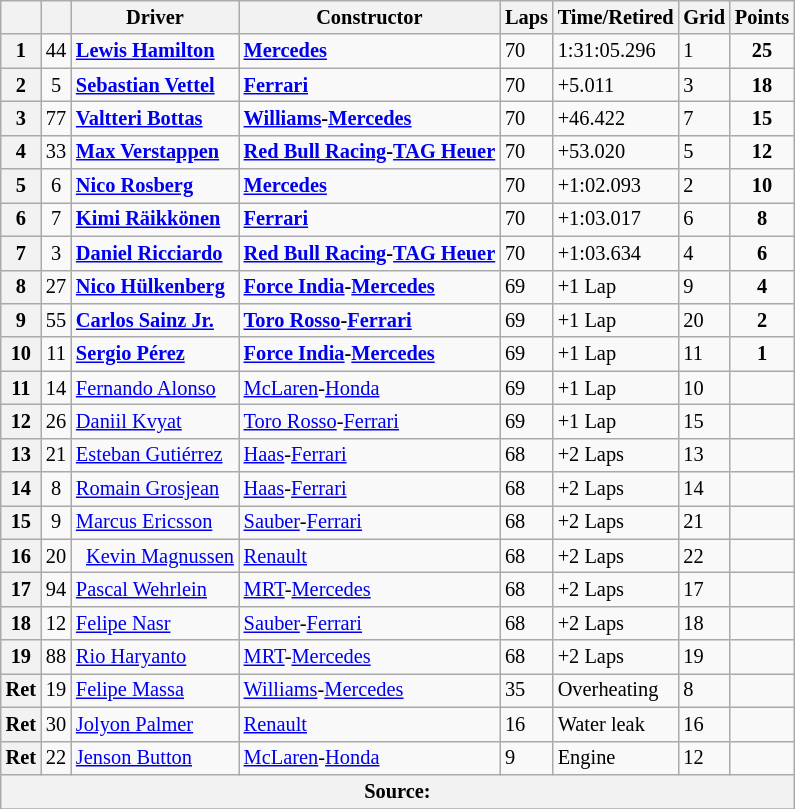<table class="wikitable" style="font-size: 85%;">
<tr>
<th></th>
<th></th>
<th>Driver</th>
<th>Constructor</th>
<th>Laps</th>
<th>Time/Retired</th>
<th>Grid</th>
<th>Points</th>
</tr>
<tr>
<th>1</th>
<td align="center">44</td>
<td><strong> <a href='#'>Lewis Hamilton</a></strong></td>
<td><strong><a href='#'>Mercedes</a></strong></td>
<td>70</td>
<td>1:31:05.296</td>
<td>1</td>
<td align="center"><strong>25</strong></td>
</tr>
<tr>
<th>2</th>
<td align="center">5</td>
<td><strong> <a href='#'>Sebastian Vettel</a></strong></td>
<td><strong><a href='#'>Ferrari</a></strong></td>
<td>70</td>
<td>+5.011</td>
<td>3</td>
<td align="center"><strong>18</strong></td>
</tr>
<tr>
<th>3</th>
<td align="center">77</td>
<td><strong> <a href='#'>Valtteri Bottas</a></strong></td>
<td><strong><a href='#'>Williams</a>-<a href='#'>Mercedes</a></strong></td>
<td>70</td>
<td>+46.422</td>
<td>7</td>
<td align="center"><strong>15</strong></td>
</tr>
<tr>
<th>4</th>
<td align="center">33</td>
<td><strong> <a href='#'>Max Verstappen</a></strong></td>
<td><strong><a href='#'>Red Bull Racing</a>-<a href='#'>TAG Heuer</a></strong></td>
<td>70</td>
<td>+53.020</td>
<td>5</td>
<td align="center"><strong>12</strong></td>
</tr>
<tr>
<th>5</th>
<td align="center">6</td>
<td><strong> <a href='#'>Nico Rosberg</a></strong></td>
<td><strong><a href='#'>Mercedes</a></strong></td>
<td>70</td>
<td>+1:02.093</td>
<td>2</td>
<td align="center"><strong>10</strong></td>
</tr>
<tr>
<th>6</th>
<td align="center">7</td>
<td><strong> <a href='#'>Kimi Räikkönen</a></strong></td>
<td><strong><a href='#'>Ferrari</a></strong></td>
<td>70</td>
<td>+1:03.017</td>
<td>6</td>
<td align="center"><strong>8</strong></td>
</tr>
<tr>
<th>7</th>
<td align="center">3</td>
<td><strong> <a href='#'>Daniel Ricciardo</a></strong></td>
<td><strong><a href='#'>Red Bull Racing</a>-<a href='#'>TAG Heuer</a></strong></td>
<td>70</td>
<td>+1:03.634</td>
<td>4</td>
<td align="center"><strong>6</strong></td>
</tr>
<tr>
<th>8</th>
<td align="center">27</td>
<td><strong> <a href='#'>Nico Hülkenberg</a></strong></td>
<td><strong><a href='#'>Force India</a>-<a href='#'>Mercedes</a></strong></td>
<td>69</td>
<td>+1 Lap</td>
<td>9</td>
<td align="center"><strong>4</strong></td>
</tr>
<tr>
<th>9</th>
<td align="center">55</td>
<td><strong> <a href='#'>Carlos Sainz Jr.</a></strong></td>
<td><strong><a href='#'>Toro Rosso</a>-<a href='#'>Ferrari</a></strong></td>
<td>69</td>
<td>+1 Lap</td>
<td>20</td>
<td align="center"><strong>2</strong></td>
</tr>
<tr>
<th>10</th>
<td align="center">11</td>
<td><strong> <a href='#'>Sergio Pérez</a></strong></td>
<td><strong><a href='#'>Force India</a>-<a href='#'>Mercedes</a></strong></td>
<td>69</td>
<td>+1 Lap</td>
<td>11</td>
<td align="center"><strong>1</strong></td>
</tr>
<tr>
<th>11</th>
<td align="center">14</td>
<td> <a href='#'>Fernando Alonso</a></td>
<td><a href='#'>McLaren</a>-<a href='#'>Honda</a></td>
<td>69</td>
<td>+1 Lap</td>
<td>10</td>
<td></td>
</tr>
<tr>
<th>12</th>
<td align="center">26</td>
<td> <a href='#'>Daniil Kvyat</a></td>
<td><a href='#'>Toro Rosso</a>-<a href='#'>Ferrari</a></td>
<td>69</td>
<td>+1 Lap</td>
<td>15</td>
<td></td>
</tr>
<tr>
<th>13</th>
<td align="center">21</td>
<td> <a href='#'>Esteban Gutiérrez</a></td>
<td><a href='#'>Haas</a>-<a href='#'>Ferrari</a></td>
<td>68</td>
<td>+2 Laps</td>
<td>13</td>
<td></td>
</tr>
<tr>
<th>14</th>
<td align="center">8</td>
<td> <a href='#'>Romain Grosjean</a></td>
<td><a href='#'>Haas</a>-<a href='#'>Ferrari</a></td>
<td>68</td>
<td>+2 Laps</td>
<td>14</td>
<td></td>
</tr>
<tr>
<th>15</th>
<td align="center">9</td>
<td> <a href='#'>Marcus Ericsson</a></td>
<td><a href='#'>Sauber</a>-<a href='#'>Ferrari</a></td>
<td>68</td>
<td>+2 Laps</td>
<td>21</td>
<td></td>
</tr>
<tr>
<th>16</th>
<td align="center">20</td>
<td>  <a href='#'>Kevin Magnussen</a></td>
<td><a href='#'>Renault</a></td>
<td>68</td>
<td>+2 Laps</td>
<td>22</td>
<td></td>
</tr>
<tr>
<th>17</th>
<td align="center">94</td>
<td> <a href='#'>Pascal Wehrlein</a></td>
<td><a href='#'>MRT</a>-<a href='#'>Mercedes</a></td>
<td>68</td>
<td>+2 Laps</td>
<td>17</td>
<td></td>
</tr>
<tr>
<th>18</th>
<td align="center">12</td>
<td> <a href='#'>Felipe Nasr</a></td>
<td><a href='#'>Sauber</a>-<a href='#'>Ferrari</a></td>
<td>68</td>
<td>+2 Laps</td>
<td>18</td>
<td></td>
</tr>
<tr>
<th>19</th>
<td align="center">88</td>
<td> <a href='#'>Rio Haryanto</a></td>
<td><a href='#'>MRT</a>-<a href='#'>Mercedes</a></td>
<td>68</td>
<td>+2 Laps</td>
<td>19</td>
<td></td>
</tr>
<tr>
<th>Ret</th>
<td align="center">19</td>
<td> <a href='#'>Felipe Massa</a></td>
<td><a href='#'>Williams</a>-<a href='#'>Mercedes</a></td>
<td>35</td>
<td>Overheating</td>
<td>8</td>
<td></td>
</tr>
<tr>
<th>Ret</th>
<td align="center">30</td>
<td> <a href='#'>Jolyon Palmer</a></td>
<td><a href='#'>Renault</a></td>
<td>16</td>
<td>Water leak</td>
<td>16</td>
<td></td>
</tr>
<tr>
<th>Ret</th>
<td align="center">22</td>
<td> <a href='#'>Jenson Button</a></td>
<td><a href='#'>McLaren</a>-<a href='#'>Honda</a></td>
<td>9</td>
<td>Engine</td>
<td>12</td>
<td></td>
</tr>
<tr>
<th colspan=8>Source:</th>
</tr>
<tr>
</tr>
</table>
